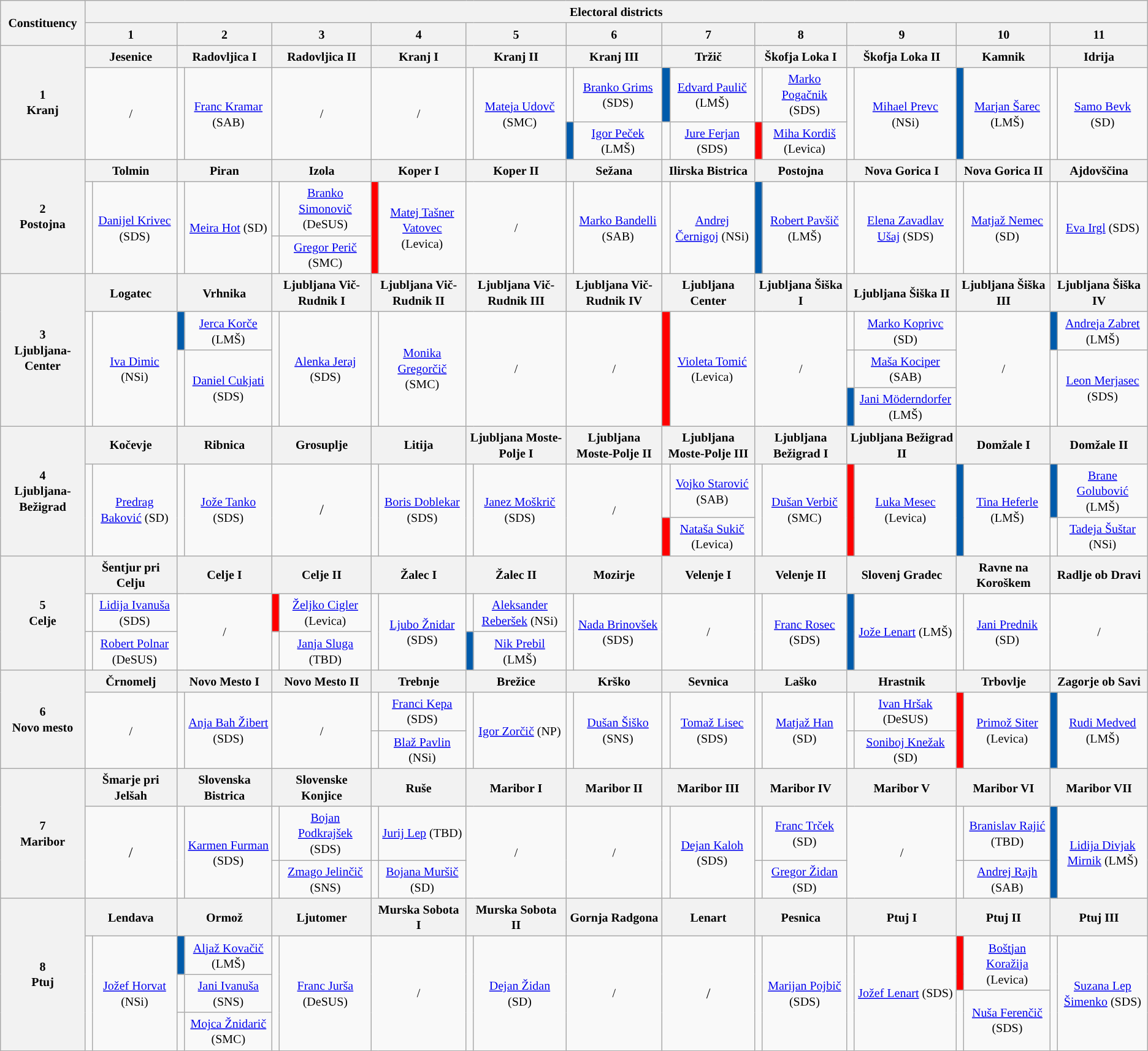<table class="wikitable" style="text-align: center;line-height:16px;">
<tr>
<th rowspan="2"><small>Constituency</small></th>
<th colspan="22"><small>Electoral districts</small></th>
</tr>
<tr>
<th colspan="2" style="width:200px;"><small>1</small></th>
<th colspan="2" style="width:200px;"><small>2</small></th>
<th colspan="2" style="width:200px;"><small>3</small></th>
<th colspan="2" style="width:200px;"><small>4</small></th>
<th colspan="2" style="width:200px;"><small>5</small></th>
<th colspan="2" style="width:200px;"><small>6</small></th>
<th colspan="2" style="width:200px;"><small>7</small></th>
<th colspan="2" style="width:200px;"><small>8</small></th>
<th colspan="2" style="width:200px;"><small>9</small></th>
<th colspan="2" style="width:200px;"><small>10</small></th>
<th colspan="2" style="width:200px;"><small>11</small></th>
</tr>
<tr>
<th rowspan="3" style="text-align:center;"><strong><small>1</small></strong><br><small>Kranj</small></th>
<th colspan="2"><small><strong>Jesenice</strong></small></th>
<th colspan="2"><small><strong>Radovljica I</strong></small></th>
<th colspan="2"><small><strong>Radovljica II</strong></small></th>
<th colspan="2"><small><strong>Kranj I</strong></small></th>
<th colspan="2"><small><strong>Kranj II</strong></small></th>
<th colspan="2"><small><strong>Kranj III</strong></small></th>
<th colspan="2"><small><strong>Tržič</strong></small></th>
<th colspan="2"><small><strong>Škofja Loka I</strong></small></th>
<th colspan="2"><small><strong>Škofja Loka II</strong></small></th>
<th colspan="2"><small><strong>Kamnik</strong></small></th>
<th colspan="2"><small><strong>Idrija</strong></small></th>
</tr>
<tr>
<td colspan="2" rowspan="2"><small>/</small></td>
<td rowspan="2" style="background:"></td>
<td rowspan="2"><small><a href='#'>Franc Kramar</a> (SAB)</small></td>
<td colspan="2" rowspan="2"><small>/</small></td>
<td colspan="2" rowspan="2"><small>/</small></td>
<td rowspan="2" style="background:"></td>
<td rowspan="2"><small><a href='#'>Mateja Udovč</a> (SMC)</small></td>
<td style="background:"></td>
<td><small><a href='#'>Branko Grims</a> (SDS)</small></td>
<td style="background:#005bab"></td>
<td><small><a href='#'>Edvard Paulič</a> (LMŠ)</small></td>
<td style="background:"></td>
<td><small><a href='#'>Marko Pogačnik</a> (SDS)</small></td>
<td rowspan="2" style="background:"></td>
<td rowspan="2"><small><a href='#'>Mihael Prevc</a> (NSi)</small></td>
<td rowspan="2" style="background:#005bab"></td>
<td rowspan="2"><small><a href='#'>Marjan Šarec</a> (LMŠ)</small></td>
<td rowspan="2" style="background:"></td>
<td rowspan="2"><small><a href='#'>Samo Bevk</a> (SD)</small></td>
</tr>
<tr>
<td style="background:#005bab"></td>
<td><small><a href='#'>Igor Peček</a> (LMŠ)</small></td>
<td style="background:"></td>
<td><small><a href='#'>Jure Ferjan</a> (SDS)</small></td>
<td style="background:red"></td>
<td><small><a href='#'>Miha Kordiš</a> (Levica)</small></td>
</tr>
<tr>
<th rowspan="3" style="text-align:center;"><strong><small>2</small></strong><br><small>Postojna</small></th>
<th colspan="2"><small><strong>Tolmin</strong></small></th>
<th colspan="2"><small><strong>Piran</strong></small></th>
<th colspan="2"><small><strong>Izola</strong></small></th>
<th colspan="2"><small><strong>Koper I</strong></small></th>
<th colspan="2"><small><strong>Koper II</strong></small></th>
<th colspan="2"><small><strong>Sežana</strong></small></th>
<th colspan="2"><small><strong>Ilirska Bistrica</strong></small></th>
<th colspan="2"><small><strong>Postojna</strong></small></th>
<th colspan="2"><small><strong>Nova Gorica I</strong></small></th>
<th colspan="2"><small><strong>Nova Gorica II</strong></small></th>
<th colspan="2"><small><strong>Ajdovščina</strong></small></th>
</tr>
<tr>
<td rowspan="2" style="background:"></td>
<td rowspan="2"><small><a href='#'>Danijel Krivec</a> (SDS)</small></td>
<td rowspan="2" style="background:"></td>
<td rowspan="2"><small><a href='#'>Meira Hot</a> (SD)</small></td>
<td style="background:"></td>
<td><small><a href='#'>Branko Simonovič</a> (DeSUS)</small></td>
<td rowspan="2" style="background:red"></td>
<td rowspan="2"><small><a href='#'>Matej Tašner Vatovec</a> (Levica)</small></td>
<td colspan="2" rowspan="2"><small>/</small></td>
<td rowspan="2" style="background:"></td>
<td rowspan="2"><small><a href='#'>Marko Bandelli</a> (SAB)</small></td>
<td rowspan="2" style="background:"></td>
<td rowspan="2"><small><a href='#'>Andrej Černigoj</a> (NSi)</small></td>
<td rowspan="2" style="background:#005bab"></td>
<td rowspan="2"><small><a href='#'>Robert Pavšič</a> (LMŠ)</small></td>
<td rowspan="2" style="background:"></td>
<td rowspan="2"><small><a href='#'>Elena Zavadlav Ušaj</a> (SDS)</small></td>
<td rowspan="2" style="background:"></td>
<td rowspan="2"><small><a href='#'>Matjaž Nemec</a> (SD)</small></td>
<td rowspan="2" style="background:"></td>
<td rowspan="2"><small><a href='#'>Eva Irgl</a> (SDS)</small></td>
</tr>
<tr>
<td style="background:"></td>
<td><small><a href='#'>Gregor Perič</a> (SMC)</small></td>
</tr>
<tr>
<th rowspan="5" style="text-align:center;"><strong><small>3</small></strong><br><small>Ljubljana-Center</small></th>
<th colspan="2"><small><strong>Logatec</strong></small></th>
<th colspan="2"><small><strong>Vrhnika</strong></small></th>
<th colspan="2"><small><strong>Ljubljana Vič-Rudnik I</strong></small></th>
<th colspan="2"><small><strong>Ljubljana Vič-Rudnik II</strong></small></th>
<th colspan="2"><small><strong>Ljubljana Vič-Rudnik III</strong></small></th>
<th colspan="2"><small><strong>Ljubljana Vič-Rudnik IV</strong></small></th>
<th colspan="2"><small><strong>Ljubljana Center</strong></small></th>
<th colspan="2"><small><strong>Ljubljana Šiška I</strong></small></th>
<th colspan="2"><small><strong>Ljubljana Šiška II</strong></small></th>
<th colspan="2"><small><strong>Ljubljana Šiška III</strong></small></th>
<th colspan="2"><small><strong>Ljubljana Šiška IV</strong></small></th>
</tr>
<tr>
<td rowspan="4" style="background:"></td>
<td rowspan="4"><small><a href='#'>Iva Dimic</a> (NSi)</small></td>
<td rowspan="2" style="background:#005bab"></td>
<td rowspan="2"><small><a href='#'>Jerca Korče</a> (LMŠ)</small></td>
<td rowspan="4" style="background:"></td>
<td rowspan="4"><small><a href='#'>Alenka Jeraj</a> (SDS)</small></td>
<td rowspan="4" style="background:"></td>
<td rowspan="4"><small><a href='#'>Monika Gregorčič</a> (SMC)</small></td>
<td colspan="2" rowspan="4"><small>/</small></td>
<td colspan="2" rowspan="4"><small>/</small></td>
<td rowspan="4" style="background:red"></td>
<td rowspan="4"><small><a href='#'>Violeta Tomić</a> (Levica)</small></td>
<td colspan="2" rowspan="4"><small>/</small></td>
<td style="background:"></td>
<td><small><a href='#'>Marko Koprivc</a> (SD)</small></td>
<td colspan="2" rowspan="4"><small>/</small></td>
<td rowspan="2" style="background:#005bab"></td>
<td rowspan="2"><small><a href='#'>Andreja Zabret</a> (LMŠ)</small></td>
</tr>
<tr>
<td rowspan="2" style="background:"></td>
<td rowspan="2"><small><a href='#'>Maša Kociper</a> (SAB)</small></td>
</tr>
<tr>
<td rowspan="2" style="background:"></td>
<td rowspan="2"><small><a href='#'>Daniel Cukjati</a> (SDS)</small></td>
<td rowspan="2" style="background:"></td>
<td rowspan="2"><small><a href='#'>Leon Merjasec</a> (SDS)</small></td>
</tr>
<tr>
<td style="background:#005bab"></td>
<td><small><a href='#'>Jani Möderndorfer</a> (LMŠ)</small></td>
</tr>
<tr>
<th rowspan="3" style="text-align:center;"><strong><small>4</small></strong><br><small>Ljubljana-Bežigrad</small></th>
<th colspan="2"><small><strong>Kočevje</strong></small></th>
<th colspan="2"><small><strong>Ribnica</strong></small></th>
<th colspan="2"><small><strong>Grosuplje</strong></small></th>
<th colspan="2"><small><strong>Litija</strong></small></th>
<th colspan="2"><small><strong>Ljubljana Moste-Polje I</strong></small></th>
<th colspan="2"><small><strong>Ljubljana Moste-Polje II</strong></small></th>
<th colspan="2"><small><strong>Ljubljana Moste-Polje III</strong></small></th>
<th colspan="2"><small><strong>Ljubljana Bežigrad I</strong></small></th>
<th colspan="2"><small><strong>Ljubljana Bežigrad II</strong></small></th>
<th colspan="2"><small><strong>Domžale I</strong></small></th>
<th colspan="2"><small><strong>Domžale II</strong></small></th>
</tr>
<tr>
<td rowspan="2" style="background:"></td>
<td rowspan="2"><small><a href='#'>Predrag Baković</a> (SD)</small></td>
<td rowspan="2" style="background:"></td>
<td rowspan="2"><small><a href='#'>Jože Tanko</a> (SDS)</small></td>
<td colspan="2" rowspan="2">/</td>
<td rowspan="2" style="background:"></td>
<td rowspan="2"><small><a href='#'>Boris Doblekar</a> (SDS)</small></td>
<td rowspan="2" style="background:"></td>
<td rowspan="2"><small><a href='#'>Janez Moškrič</a> (SDS)</small></td>
<td colspan="2" rowspan="2"><small>/</small></td>
<td style="background:"></td>
<td><small><a href='#'>Vojko Starović</a> (SAB)</small></td>
<td rowspan="2" style="background:"></td>
<td rowspan="2"><small><a href='#'>Dušan Verbič</a> (SMC)</small></td>
<td rowspan="2" style="background:red"></td>
<td rowspan="2"><small><a href='#'>Luka Mesec</a> (Levica)</small></td>
<td rowspan="2" style="background:#005bab"></td>
<td rowspan="2"><small><a href='#'>Tina Heferle</a> (LMŠ)</small></td>
<td style="background:#005bab"></td>
<td><small><a href='#'>Brane Golubović</a> (LMŠ)</small></td>
</tr>
<tr>
<td style="background:red"></td>
<td><small><a href='#'>Nataša Sukič</a> (Levica)</small></td>
<td style="background:"></td>
<td><small><a href='#'>Tadeja Šuštar</a> (NSi)</small></td>
</tr>
<tr>
<th rowspan="3" style="text-align:center;"><strong><small>5</small></strong><br><small>Celje</small></th>
<th colspan="2"><small><strong>Šentjur pri Celju</strong></small></th>
<th colspan="2"><small><strong>Celje I</strong></small></th>
<th colspan="2"><small><strong>Celje II</strong></small></th>
<th colspan="2"><small><strong>Žalec I</strong></small></th>
<th colspan="2"><small><strong>Žalec II</strong></small></th>
<th colspan="2"><small><strong>Mozirje</strong></small></th>
<th colspan="2"><small><strong>Velenje I</strong></small></th>
<th colspan="2"><small><strong>Velenje II</strong></small></th>
<th colspan="2"><small><strong>Slovenj Gradec</strong></small></th>
<th colspan="2"><small><strong>Ravne na Koroškem</strong></small></th>
<th colspan="2"><small><strong>Radlje ob Dravi</strong></small></th>
</tr>
<tr>
<td style="background:"></td>
<td><small><a href='#'>Lidija Ivanuša</a> (SDS)</small></td>
<td colspan="2" rowspan="2"><small>/</small></td>
<td style="background:red"></td>
<td><small><a href='#'>Željko Cigler</a> (Levica)</small></td>
<td rowspan="2" style="background:"></td>
<td rowspan="2"><small><a href='#'>Ljubo Žnidar</a> (SDS)</small></td>
<td style="background:"></td>
<td><small><a href='#'>Aleksander Reberšek</a> (NSi)</small></td>
<td rowspan="2" style="background:"></td>
<td rowspan="2"><small><a href='#'>Nada Brinovšek</a> (SDS)</small></td>
<td colspan="2" rowspan="2"><small>/</small></td>
<td rowspan="2" style="background:"></td>
<td rowspan="2"><small><a href='#'>Franc Rosec</a> (SDS)</small></td>
<td rowspan="2" style="background:#005bab"></td>
<td rowspan="2"><small><a href='#'>Jože Lenart</a> (LMŠ)</small></td>
<td rowspan="2" style="background:"></td>
<td rowspan="2"><small><a href='#'>Jani Prednik</a> (SD)</small></td>
<td colspan="2" rowspan="2"><small>/</small></td>
</tr>
<tr>
<td style="background:"></td>
<td><small><a href='#'>Robert Polnar</a> (DeSUS)</small></td>
<td></td>
<td><small><a href='#'>Janja Sluga</a> (TBD)</small></td>
<td style="background:#005bab"></td>
<td><small><a href='#'>Nik Prebil</a> (LMŠ)</small></td>
</tr>
<tr>
<th rowspan="3" style="text-align:center;"><strong><small>6</small></strong><br><small>Novo mesto</small></th>
<th colspan="2"><small><strong>Črnomelj</strong></small></th>
<th colspan="2"><small><strong>Novo Mesto I</strong></small></th>
<th colspan="2"><small><strong>Novo Mesto II</strong></small></th>
<th colspan="2"><small><strong>Trebnje</strong></small></th>
<th colspan="2"><small><strong>Brežice</strong></small></th>
<th colspan="2"><small><strong>Krško</strong></small></th>
<th colspan="2"><small><strong>Sevnica</strong></small></th>
<th colspan="2"><small><strong>Laško</strong></small></th>
<th colspan="2"><small><strong>Hrastnik</strong></small></th>
<th colspan="2"><small><strong>Trbovlje</strong></small></th>
<th colspan="2"><small><strong>Zagorje ob Savi</strong></small></th>
</tr>
<tr>
<td colspan="2" rowspan="2"><small>/</small></td>
<td rowspan="2" style="background:"></td>
<td rowspan="2"><small><a href='#'>Anja Bah Žibert</a> (SDS)</small></td>
<td colspan="2" rowspan="2"><small>/</small></td>
<td style="background:"></td>
<td><small><a href='#'>Franci Kepa</a> (SDS)</small></td>
<td rowspan="2"></td>
<td rowspan="2"><small><a href='#'>Igor Zorčič</a> (NP)</small></td>
<td rowspan="2" style="background:"></td>
<td rowspan="2"><small><a href='#'>Dušan Šiško</a> (SNS)</small></td>
<td rowspan="2" style="background:"></td>
<td rowspan="2"><small><a href='#'>Tomaž Lisec</a> (SDS)</small></td>
<td rowspan="2" style="background:"></td>
<td rowspan="2"><small><a href='#'>Matjaž Han</a> (SD)</small></td>
<td style="background:"></td>
<td><small><a href='#'>Ivan Hršak</a> (DeSUS)</small></td>
<td rowspan="2" style="background:red"></td>
<td rowspan="2"><small><a href='#'>Primož Siter</a> (Levica)</small></td>
<td rowspan="2"  style="background:#005bab"></td>
<td rowspan="2"><small><a href='#'>Rudi Medved</a> (LMŠ)</small></td>
</tr>
<tr>
<td style="background:"></td>
<td><small><a href='#'>Blaž Pavlin</a> (NSi)</small></td>
<td style="background:"></td>
<td><small><a href='#'>Soniboj Knežak</a> (SD)</small></td>
</tr>
<tr>
<th rowspan="3" style="text-align:center;"><strong><small>7</small></strong><br><small>Maribor</small></th>
<th colspan="2"><small><strong>Šmarje pri Jelšah</strong></small></th>
<th colspan="2"><small><strong>Slovenska Bistrica</strong></small></th>
<th colspan="2"><small><strong>Slovenske Konjice</strong></small></th>
<th colspan="2"><small><strong>Ruše</strong></small></th>
<th colspan="2"><small><strong>Maribor I</strong></small></th>
<th colspan="2"><small><strong>Maribor II</strong></small></th>
<th colspan="2"><small><strong>Maribor III</strong></small></th>
<th colspan="2"><small><strong>Maribor IV</strong></small></th>
<th colspan="2"><small><strong>Maribor V</strong></small></th>
<th colspan="2"><small><strong>Maribor VI</strong></small></th>
<th colspan="2"><small><strong>Maribor VII</strong></small></th>
</tr>
<tr>
<td colspan="2" rowspan="2">/</td>
<td rowspan="2" style="background:"></td>
<td rowspan="2"><small><a href='#'>Karmen Furman</a> (SDS)</small></td>
<td style="background:"></td>
<td><small><a href='#'>Bojan Podkrajšek</a> (SDS)</small></td>
<td></td>
<td><small><a href='#'>Jurij Lep</a> (TBD)</small></td>
<td colspan="2" rowspan="2"><small>/</small></td>
<td colspan="2" rowspan="2"><small>/</small></td>
<td rowspan="2" style="background:"></td>
<td rowspan="2"><small><a href='#'>Dejan Kaloh</a> (SDS)</small></td>
<td style="background:"></td>
<td><small><a href='#'>Franc Trček</a> (SD)</small></td>
<td colspan="2" rowspan="2"><small>/</small></td>
<td></td>
<td><small><a href='#'>Branislav Rajić</a> (TBD)</small></td>
<td rowspan="2" style="background:#005bab"></td>
<td rowspan="2"><small><a href='#'>Lidija Divjak Mirnik</a> (LMŠ)</small></td>
</tr>
<tr>
<td style="background:"></td>
<td><small><a href='#'>Zmago Jelinčič</a>  (SNS)</small></td>
<td style="background:"></td>
<td><small><a href='#'>Bojana Muršič</a> (SD)</small></td>
<td style="background:"></td>
<td><small><a href='#'>Gregor Židan</a> (SD)</small></td>
<td style="background:"></td>
<td><small><a href='#'>Andrej Rajh</a> (SAB)</small></td>
</tr>
<tr>
<th rowspan="5"><strong><small>8</small></strong><br><small>Ptuj</small></th>
<th colspan="2"><small><strong>Lendava</strong></small></th>
<th colspan="2"><small><strong>Ormož</strong></small></th>
<th colspan="2"><small><strong>Ljutomer</strong></small></th>
<th colspan="2"><small><strong>Murska Sobota I</strong></small></th>
<th colspan="2"><small><strong>Murska Sobota II</strong></small></th>
<th colspan="2"><small><strong>Gornja Radgona</strong></small></th>
<th colspan="2"><small><strong>Lenart</strong></small></th>
<th colspan="2"><small><strong>Pesnica</strong></small></th>
<th colspan="2"><small><strong>Ptuj I</strong></small></th>
<th colspan="2"><small><strong>Ptuj II</strong></small></th>
<th colspan="2"><small><strong>Ptuj III</strong></small></th>
</tr>
<tr>
<td rowspan="4" style="background:"></td>
<td rowspan="4"><small><a href='#'>Jožef Horvat</a> (NSi)</small></td>
<td style="background:#005bab"></td>
<td><small><a href='#'>Aljaž Kovačič</a> (LMŠ)</small></td>
<td rowspan="4" style="background:"></td>
<td rowspan="4"><small><a href='#'>Franc Jurša</a> (DeSUS)</small></td>
<td colspan="2" rowspan="4"><small>/</small></td>
<td rowspan="4" style="background:"></td>
<td rowspan="4"><small><a href='#'>Dejan Židan</a> (SD)</small></td>
<td colspan="2" rowspan="4"><small>/</small></td>
<td colspan="2" rowspan="4">/</td>
<td rowspan="4" style="background:"></td>
<td rowspan="4"><small><a href='#'>Marijan Pojbič</a> (SDS)</small></td>
<td rowspan="4" style="background:"></td>
<td rowspan="4"><small><a href='#'>Jožef Lenart</a> (SDS)</small></td>
<td rowspan="2" style="background:red"></td>
<td rowspan="2"><small><a href='#'>Boštjan Koražija</a> (Levica)</small></td>
<td rowspan="4" style="background:"></td>
<td rowspan="4"><small><a href='#'>Suzana Lep Šimenko</a> (SDS)</small></td>
</tr>
<tr>
<td rowspan="2" style="background:"></td>
<td rowspan="2"><small><a href='#'>Jani Ivanuša</a> (SNS)</small></td>
</tr>
<tr>
<td rowspan="2" style="background:"></td>
<td rowspan="2"><small><a href='#'>Nuša Ferenčič</a> (SDS)</small></td>
</tr>
<tr>
<td style="background:"></td>
<td><small><a href='#'>Mojca Žnidarič</a> (SMC)</small></td>
</tr>
</table>
